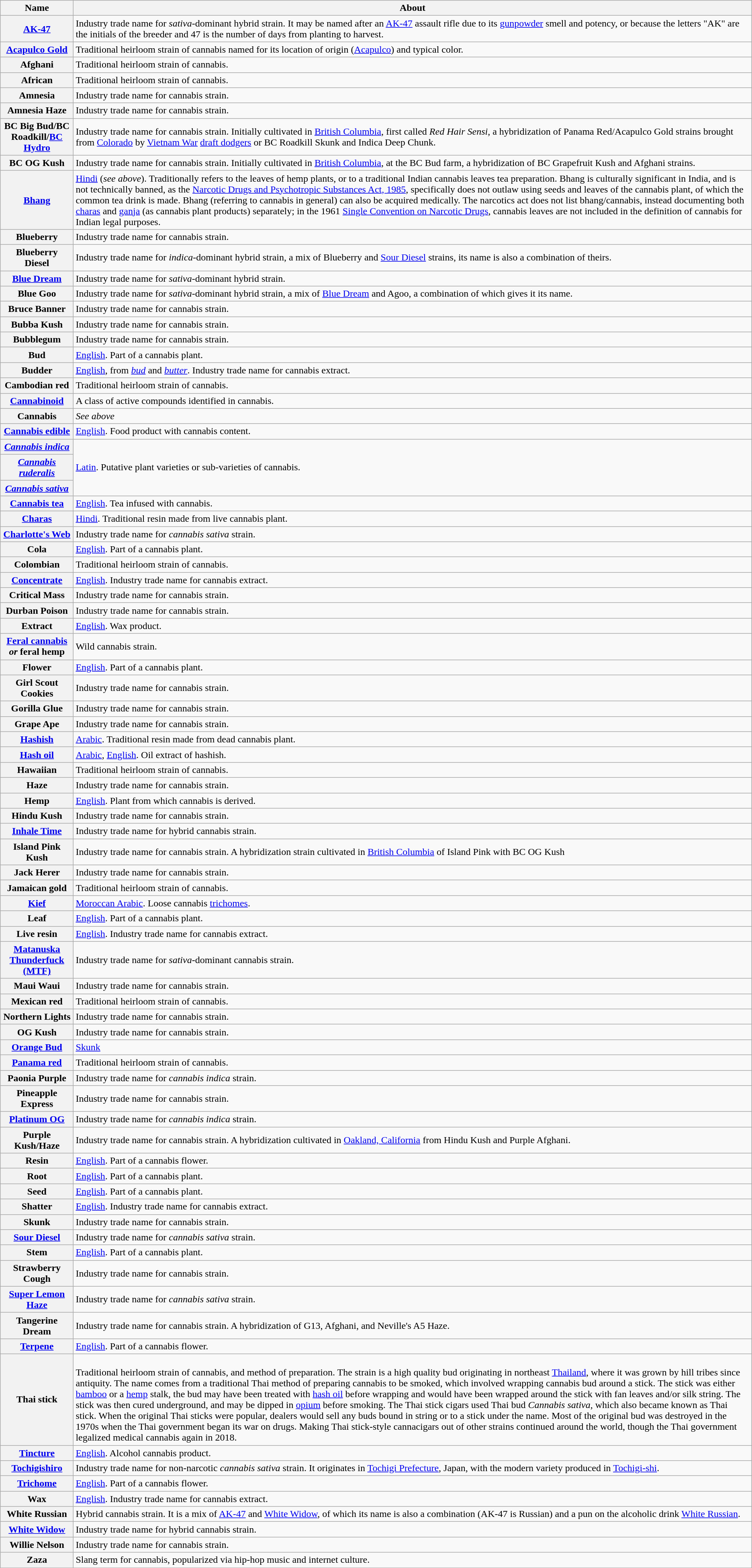<table class="wikitable mw-collapsible">
<tr>
<th>Name</th>
<th>About</th>
</tr>
<tr>
<th><a href='#'>AK-47</a></th>
<td>Industry trade name for <em>sativa</em>-dominant hybrid strain. It may be named after an <a href='#'>AK-47</a> assault rifle due to its <a href='#'>gunpowder</a> smell and potency, or because the letters "AK" are the initials of the breeder and 47 is the number of days from planting to harvest.</td>
</tr>
<tr>
<th><a href='#'>Acapulco Gold</a></th>
<td>Traditional heirloom strain of cannabis named for its location of origin (<a href='#'>Acapulco</a>) and typical color.</td>
</tr>
<tr>
<th>Afghani</th>
<td>Traditional heirloom strain of cannabis.</td>
</tr>
<tr>
<th>African</th>
<td>Traditional heirloom strain of cannabis.</td>
</tr>
<tr>
<th>Amnesia</th>
<td>Industry trade name for cannabis strain.</td>
</tr>
<tr>
<th>Amnesia Haze</th>
<td>Industry trade name for cannabis strain.</td>
</tr>
<tr>
<th>BC Big Bud/BC Roadkill/<a href='#'>BC Hydro</a></th>
<td>Industry trade name for cannabis strain. Initially cultivated in <a href='#'>British Columbia</a>, first called <em>Red Hair Sensi</em>, a hybridization of Panama Red/Acapulco Gold strains brought from <a href='#'>Colorado</a> by <a href='#'>Vietnam War</a> <a href='#'>draft dodgers</a> or BC Roadkill Skunk and Indica Deep Chunk.</td>
</tr>
<tr>
<th>BC OG Kush</th>
<td>Industry trade name for cannabis strain. Initially cultivated in <a href='#'>British Columbia</a>, at the BC Bud farm, a hybridization of BC Grapefruit Kush and Afghani strains.</td>
</tr>
<tr>
<th><a href='#'>Bhang</a></th>
<td><a href='#'>Hindi</a> (<em>see above</em>). Traditionally refers to the leaves of hemp plants, or to a traditional Indian cannabis leaves tea preparation. Bhang is culturally significant in India, and is not technically banned, as the <a href='#'>Narcotic Drugs and Psychotropic Substances Act, 1985</a>, specifically does not outlaw using seeds and leaves of the cannabis plant, of which the common tea drink is made. Bhang (referring to cannabis in general) can also be acquired medically. The narcotics act does not list bhang/cannabis, instead documenting both <a href='#'>charas</a> and <a href='#'>ganja</a> (as cannabis plant products) separately; in the 1961 <a href='#'>Single Convention on Narcotic Drugs</a>, cannabis leaves are not included in the definition of cannabis for Indian legal purposes.</td>
</tr>
<tr>
<th>Blueberry</th>
<td>Industry trade name for cannabis strain.</td>
</tr>
<tr>
<th>Blueberry Diesel</th>
<td>Industry trade name for <em>indica</em>-dominant hybrid strain, a mix of Blueberry and <a href='#'>Sour Diesel</a> strains, its name is also a combination of theirs.</td>
</tr>
<tr>
<th><a href='#'>Blue Dream</a></th>
<td>Industry trade name for <em>sativa</em>-dominant hybrid strain.</td>
</tr>
<tr>
<th>Blue Goo</th>
<td>Industry trade name for <em>sativa</em>-dominant hybrid strain, a mix of <a href='#'>Blue Dream</a> and Agoo, a combination of which gives it its name.</td>
</tr>
<tr>
<th>Bruce Banner</th>
<td>Industry trade name for cannabis strain.</td>
</tr>
<tr>
<th>Bubba Kush</th>
<td>Industry trade name for cannabis strain.</td>
</tr>
<tr>
<th>Bubblegum</th>
<td>Industry trade name for cannabis strain.</td>
</tr>
<tr>
<th>Bud</th>
<td><a href='#'>English</a>. Part of a cannabis plant.</td>
</tr>
<tr>
<th>Budder</th>
<td><a href='#'>English</a>, from <em><a href='#'>bud</a></em> and <em><a href='#'>butter</a></em>. Industry trade name for cannabis extract.</td>
</tr>
<tr>
<th>Cambodian red</th>
<td>Traditional heirloom strain of cannabis.</td>
</tr>
<tr>
<th><a href='#'>Cannabinoid</a></th>
<td>A class of active compounds identified in cannabis.</td>
</tr>
<tr>
<th>Cannabis</th>
<td><em>See above</em></td>
</tr>
<tr>
<th><a href='#'>Cannabis edible</a></th>
<td><a href='#'>English</a>. Food product with cannabis content.</td>
</tr>
<tr>
<th><em><a href='#'>Cannabis indica</a></em></th>
<td rowspan="3"><a href='#'>Latin</a>. Putative plant varieties or sub-varieties of cannabis.<em></em></td>
</tr>
<tr>
<th><em><a href='#'>Cannabis ruderalis</a></em></th>
</tr>
<tr>
<th><em><a href='#'>Cannabis sativa</a></em></th>
</tr>
<tr>
<th><a href='#'>Cannabis tea</a></th>
<td><a href='#'>English</a>. Tea infused with cannabis.</td>
</tr>
<tr>
<th><a href='#'>Charas</a></th>
<td><a href='#'>Hindi</a>. Traditional resin made from live cannabis plant.</td>
</tr>
<tr>
<th><a href='#'>Charlotte's Web</a></th>
<td>Industry trade name for <em>cannabis sativa</em> strain.</td>
</tr>
<tr>
<th>Cola</th>
<td><a href='#'>English</a>. Part of a cannabis plant.</td>
</tr>
<tr>
<th>Colombian</th>
<td>Traditional heirloom strain of cannabis.</td>
</tr>
<tr>
<th><a href='#'>Concentrate</a></th>
<td><a href='#'>English</a>. Industry trade name for cannabis extract.</td>
</tr>
<tr>
<th>Critical Mass</th>
<td>Industry trade name for cannabis strain.</td>
</tr>
<tr>
<th>Durban Poison</th>
<td>Industry trade name for cannabis strain.</td>
</tr>
<tr>
<th>Extract</th>
<td><a href='#'>English</a>. Wax product.</td>
</tr>
<tr>
<th><a href='#'>Feral cannabis</a> <em>or</em> feral hemp</th>
<td>Wild cannabis strain.</td>
</tr>
<tr>
<th>Flower</th>
<td><a href='#'>English</a>. Part of a cannabis plant.</td>
</tr>
<tr>
<th>Girl Scout Cookies</th>
<td>Industry trade name for cannabis strain.</td>
</tr>
<tr>
<th>Gorilla Glue</th>
<td>Industry trade name for cannabis strain.</td>
</tr>
<tr>
<th>Grape Ape</th>
<td>Industry trade name for cannabis strain.</td>
</tr>
<tr>
<th><a href='#'>Hashish</a></th>
<td><a href='#'>Arabic</a>. Traditional resin made from dead cannabis plant.</td>
</tr>
<tr>
<th><a href='#'>Hash oil</a></th>
<td><a href='#'>Arabic</a>, <a href='#'>English</a>. Oil extract of hashish.</td>
</tr>
<tr>
<th>Hawaiian</th>
<td>Traditional heirloom strain of cannabis.</td>
</tr>
<tr>
<th>Haze</th>
<td>Industry trade name for cannabis strain.</td>
</tr>
<tr>
<th>Hemp</th>
<td><a href='#'>English</a>. Plant from which cannabis is derived.<em></em></td>
</tr>
<tr>
<th>Hindu Kush</th>
<td>Industry trade name for cannabis strain.</td>
</tr>
<tr>
<th><a href='#'>Inhale Time</a></th>
<td>Industry trade name for hybrid cannabis strain.</td>
</tr>
<tr>
<th>Island Pink Kush</th>
<td>Industry trade name for cannabis strain. A hybridization strain cultivated in <a href='#'>British Columbia</a> of Island Pink with BC OG Kush</td>
</tr>
<tr>
<th>Jack Herer</th>
<td>Industry trade name for cannabis strain.</td>
</tr>
<tr>
<th>Jamaican gold</th>
<td>Traditional heirloom strain of cannabis.</td>
</tr>
<tr>
<th><a href='#'>Kief</a></th>
<td><a href='#'>Moroccan Arabic</a>. Loose cannabis <a href='#'>trichomes</a>.</td>
</tr>
<tr>
<th>Leaf</th>
<td><a href='#'>English</a>. Part of a cannabis plant.</td>
</tr>
<tr>
<th>Live resin</th>
<td><a href='#'>English</a>. Industry trade name for cannabis extract.</td>
</tr>
<tr>
<th><a href='#'>Matanuska Thunderfuck (MTF)</a></th>
<td>Industry trade name for <em>sativa</em>-dominant cannabis strain.</td>
</tr>
<tr>
<th>Maui Waui</th>
<td>Industry trade name for cannabis strain.</td>
</tr>
<tr>
<th>Mexican red</th>
<td>Traditional heirloom strain of cannabis.</td>
</tr>
<tr>
<th>Northern Lights</th>
<td>Industry trade name for cannabis strain.</td>
</tr>
<tr>
<th>OG Kush</th>
<td>Industry trade name for cannabis strain.</td>
</tr>
<tr>
<th><a href='#'>Orange Bud</a></th>
<td><a href='#'>Skunk</a></td>
</tr>
<tr>
<th><a href='#'>Panama red</a></th>
<td>Traditional heirloom strain of cannabis.</td>
</tr>
<tr>
<th>Paonia Purple</th>
<td>Industry trade name for <em>cannabis indica</em> strain.</td>
</tr>
<tr>
<th>Pineapple Express</th>
<td>Industry trade name for cannabis strain.</td>
</tr>
<tr>
<th><a href='#'>Platinum OG</a></th>
<td>Industry trade name for <em>cannabis indica</em> strain.</td>
</tr>
<tr>
<th>Purple Kush/Haze</th>
<td>Industry trade name for cannabis strain. A hybridization cultivated in <a href='#'>Oakland, California</a> from Hindu Kush and Purple Afghani.</td>
</tr>
<tr>
<th>Resin</th>
<td><a href='#'>English</a>. Part of a cannabis flower.</td>
</tr>
<tr>
<th>Root</th>
<td><a href='#'>English</a>. Part of a cannabis plant.</td>
</tr>
<tr>
<th>Seed</th>
<td><a href='#'>English</a>. Part of a cannabis plant.</td>
</tr>
<tr>
<th>Shatter</th>
<td><a href='#'>English</a>. Industry trade name for cannabis extract.</td>
</tr>
<tr>
<th>Skunk</th>
<td>Industry trade name for cannabis strain.</td>
</tr>
<tr>
<th><a href='#'>Sour Diesel</a></th>
<td>Industry trade name for <em>cannabis sativa</em> strain.</td>
</tr>
<tr>
<th>Stem</th>
<td><a href='#'>English</a>. Part of a cannabis plant.</td>
</tr>
<tr>
<th>Strawberry Cough</th>
<td>Industry trade name for cannabis strain.</td>
</tr>
<tr>
<th><a href='#'>Super Lemon Haze</a></th>
<td>Industry trade name for <em>cannabis sativa</em> strain.</td>
</tr>
<tr>
<th>Tangerine Dream</th>
<td>Industry trade name for cannabis strain. A hybridization of G13, Afghani, and Neville's A5 Haze.</td>
</tr>
<tr>
<th><a href='#'>Terpene</a></th>
<td><a href='#'>English</a>. Part of a cannabis flower.</td>
</tr>
<tr id="Thai stick">
<th>Thai stick</th>
<td><br>Traditional heirloom strain of cannabis, and method of preparation. The strain is a high quality bud originating in northeast <a href='#'>Thailand</a>, where it was grown by hill tribes since antiquity. The name comes from a traditional Thai method of preparing cannabis to be smoked, which involved wrapping cannabis bud around a stick. The stick was either <a href='#'>bamboo</a> or a <a href='#'>hemp</a> stalk, the bud may have been treated with <a href='#'>hash oil</a> before wrapping and would have been wrapped around the stick with fan leaves and/or silk string. The stick was then cured underground, and may be dipped in <a href='#'>opium</a> before smoking. The Thai stick cigars used Thai bud <em>Cannabis sativa</em>, which also became known as Thai stick. When the original Thai sticks were popular, dealers would sell any buds bound in string or to a stick under the name. Most of the original bud was destroyed in the 1970s when the Thai government began its war on drugs. Making Thai stick-style cannacigars out of other strains continued around the world, though the Thai government legalized medical cannabis again in 2018.</td>
</tr>
<tr>
<th><a href='#'>Tincture</a></th>
<td><a href='#'>English</a>. Alcohol cannabis product.</td>
</tr>
<tr>
<th><a href='#'>Tochigishiro</a></th>
<td>Industry trade name for non-narcotic <em>cannabis sativa</em> strain. It originates in <a href='#'>Tochigi Prefecture</a>, Japan, with the modern variety produced in <a href='#'>Tochigi-shi</a>.</td>
</tr>
<tr>
<th><a href='#'>Trichome</a></th>
<td><a href='#'>English</a>. Part of a cannabis flower.</td>
</tr>
<tr>
<th>Wax</th>
<td><a href='#'>English</a>. Industry trade name for cannabis extract.</td>
</tr>
<tr>
<th>White Russian</th>
<td>Hybrid cannabis strain. It is a mix of <a href='#'>AK-47</a> and <a href='#'>White Widow</a>, of which its name is also a combination (AK-47 is Russian) and a pun on the alcoholic drink <a href='#'>White Russian</a>.</td>
</tr>
<tr>
<th><a href='#'>White Widow</a></th>
<td>Industry trade name for hybrid cannabis strain.</td>
</tr>
<tr>
<th>Willie Nelson</th>
<td>Industry trade name for cannabis strain.</td>
</tr>
<tr>
<th>Zaza</th>
<td>Slang term for cannabis, popularized via hip-hop music and internet culture.</td>
</tr>
</table>
